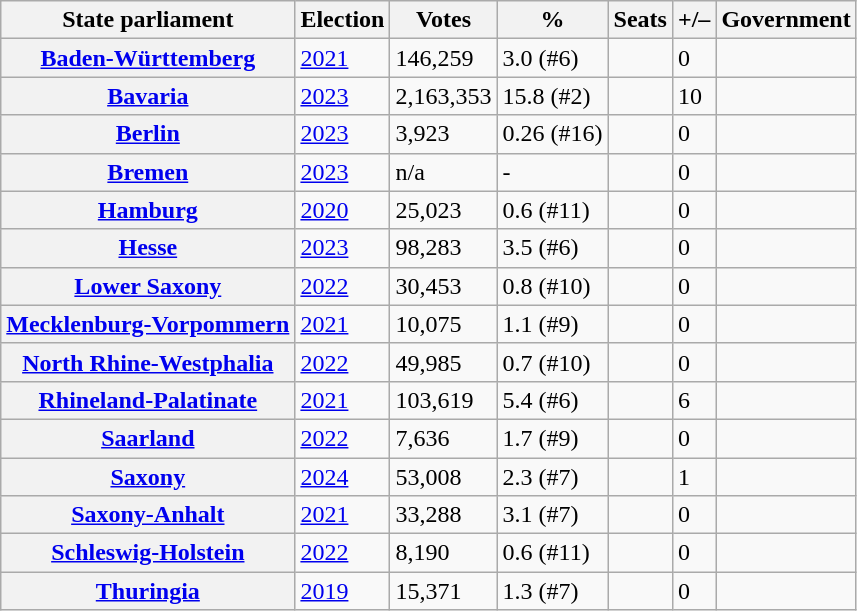<table class="wikitable sortable">
<tr>
<th>State parliament</th>
<th>Election</th>
<th>Votes</th>
<th>%</th>
<th>Seats</th>
<th>+/–</th>
<th>Government</th>
</tr>
<tr>
<th><a href='#'>Baden-Württemberg</a></th>
<td><a href='#'>2021</a></td>
<td>146,259</td>
<td>3.0 (#6)</td>
<td></td>
<td> 0</td>
<td></td>
</tr>
<tr>
<th><a href='#'>Bavaria</a></th>
<td><a href='#'>2023</a></td>
<td>2,163,353</td>
<td>15.8 (#2)</td>
<td></td>
<td> 10</td>
<td></td>
</tr>
<tr>
<th><a href='#'>Berlin</a></th>
<td><a href='#'>2023</a></td>
<td>3,923</td>
<td>0.26 (#16)</td>
<td></td>
<td> 0</td>
<td></td>
</tr>
<tr>
<th><a href='#'>Bremen</a></th>
<td><a href='#'>2023</a></td>
<td>n/a</td>
<td>-</td>
<td></td>
<td> 0</td>
<td></td>
</tr>
<tr>
<th><a href='#'>Hamburg</a></th>
<td><a href='#'>2020</a></td>
<td>25,023</td>
<td>0.6 (#11)</td>
<td></td>
<td> 0</td>
<td></td>
</tr>
<tr>
<th><a href='#'>Hesse</a></th>
<td><a href='#'>2023</a></td>
<td>98,283</td>
<td>3.5 (#6)</td>
<td></td>
<td> 0</td>
<td></td>
</tr>
<tr>
<th><a href='#'>Lower Saxony</a></th>
<td><a href='#'>2022</a></td>
<td>30,453</td>
<td>0.8 (#10)</td>
<td></td>
<td> 0</td>
<td></td>
</tr>
<tr>
<th><a href='#'>Mecklenburg-Vorpommern</a></th>
<td><a href='#'>2021</a></td>
<td>10,075</td>
<td>1.1 (#9)</td>
<td></td>
<td> 0</td>
<td></td>
</tr>
<tr>
<th><a href='#'>North Rhine-Westphalia</a></th>
<td><a href='#'>2022</a></td>
<td>49,985</td>
<td>0.7 (#10)</td>
<td></td>
<td> 0</td>
<td></td>
</tr>
<tr>
<th><a href='#'>Rhineland-Palatinate</a></th>
<td><a href='#'>2021</a></td>
<td>103,619</td>
<td>5.4 (#6)</td>
<td></td>
<td> 6</td>
<td></td>
</tr>
<tr>
<th><a href='#'>Saarland</a></th>
<td><a href='#'>2022</a></td>
<td>7,636</td>
<td>1.7 (#9)</td>
<td></td>
<td> 0</td>
<td></td>
</tr>
<tr>
<th><a href='#'>Saxony</a></th>
<td><a href='#'>2024</a></td>
<td>53,008</td>
<td>2.3 (#7)</td>
<td></td>
<td> 1</td>
<td></td>
</tr>
<tr>
<th><a href='#'>Saxony-Anhalt</a></th>
<td><a href='#'>2021</a></td>
<td>33,288</td>
<td>3.1 (#7)</td>
<td></td>
<td> 0</td>
<td></td>
</tr>
<tr>
<th><a href='#'>Schleswig-Holstein</a></th>
<td><a href='#'>2022</a></td>
<td>8,190</td>
<td>0.6 (#11)</td>
<td></td>
<td> 0</td>
<td></td>
</tr>
<tr>
<th><a href='#'>Thuringia</a></th>
<td><a href='#'>2019</a></td>
<td>15,371</td>
<td>1.3 (#7)</td>
<td></td>
<td> 0</td>
<td></td>
</tr>
</table>
